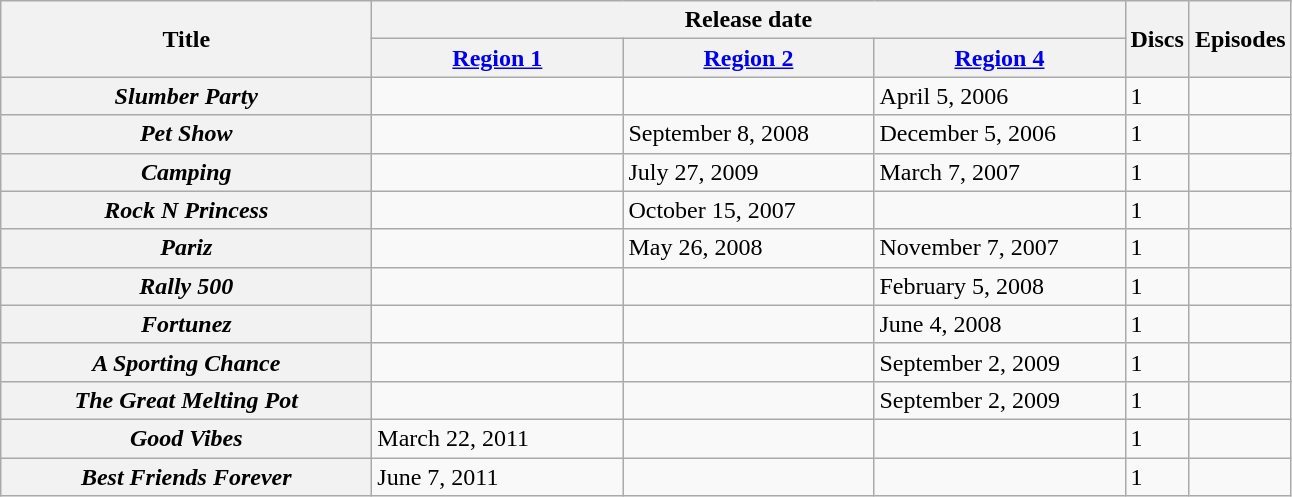<table class="wikitable sortable">
<tr>
<th rowspan="2" style="width:15em;">Title</th>
<th colspan="3">Release date</th>
<th style="width:2em;" rowspan="2">Discs</th>
<th rowspan="2">Episodes</th>
</tr>
<tr>
<th style="width:10em;"><a href='#'>Region 1</a></th>
<th style="width:10em;"><a href='#'>Region 2</a></th>
<th style="width:10em;"><a href='#'>Region 4</a></th>
</tr>
<tr>
<th scope="row"><em>Slumber Party</em></th>
<td></td>
<td></td>
<td>April 5, 2006</td>
<td>1</td>
<td></td>
</tr>
<tr>
<th scope="row"><em>Pet Show</em></th>
<td></td>
<td>September 8, 2008</td>
<td>December 5, 2006</td>
<td>1</td>
<td></td>
</tr>
<tr>
<th scope="row"><em>Camping</em></th>
<td></td>
<td>July 27, 2009</td>
<td>March 7, 2007</td>
<td>1</td>
<td></td>
</tr>
<tr>
<th scope="row"><em>Rock N Princess</em></th>
<td></td>
<td>October 15, 2007</td>
<td></td>
<td>1</td>
<td></td>
</tr>
<tr>
<th scope="row"><em>Pariz</em></th>
<td></td>
<td>May 26, 2008</td>
<td>November 7, 2007</td>
<td>1</td>
<td></td>
</tr>
<tr>
<th scope="row"><em>Rally 500</em></th>
<td></td>
<td></td>
<td>February 5, 2008</td>
<td>1</td>
<td></td>
</tr>
<tr>
<th scope="row"><em>Fortunez</em></th>
<td></td>
<td></td>
<td>June 4, 2008</td>
<td>1</td>
<td></td>
</tr>
<tr>
<th scope="row"><em>A Sporting Chance</em></th>
<td></td>
<td></td>
<td>September 2, 2009</td>
<td>1</td>
<td></td>
</tr>
<tr>
<th scope="row"><em>The Great Melting Pot</em></th>
<td></td>
<td></td>
<td>September 2, 2009</td>
<td>1</td>
<td></td>
</tr>
<tr>
<th scope="row"><em>Good Vibes</em></th>
<td>March 22, 2011</td>
<td></td>
<td></td>
<td>1</td>
<td></td>
</tr>
<tr>
<th scope="row"><em>Best Friends Forever</em></th>
<td>June 7, 2011</td>
<td></td>
<td></td>
<td>1</td>
<td></td>
</tr>
</table>
